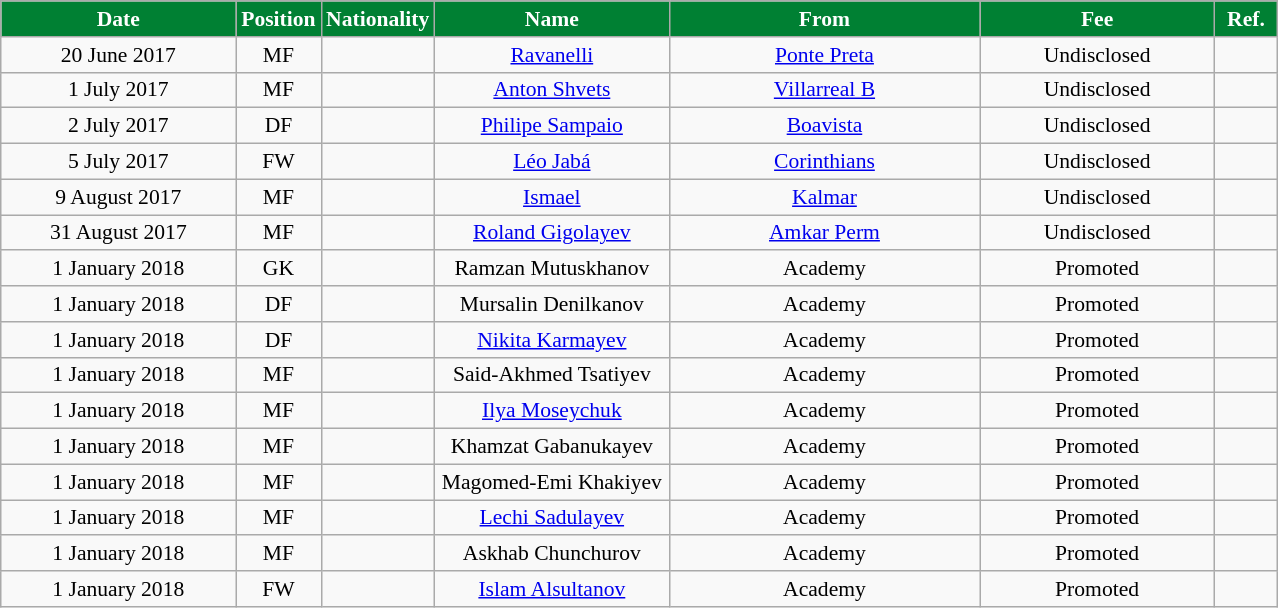<table class="wikitable"  style="text-align:center; font-size:90%; ">
<tr>
<th style="background:#008033; color:white; width:150px;">Date</th>
<th style="background:#008033; color:white; width:50px;">Position</th>
<th style="background:#008033; color:white; width:50px;">Nationality</th>
<th style="background:#008033; color:white; width:150px;">Name</th>
<th style="background:#008033; color:white; width:200px;">From</th>
<th style="background:#008033; color:white; width:150px;">Fee</th>
<th style="background:#008033; color:white; width:35px;">Ref.</th>
</tr>
<tr>
<td>20 June 2017</td>
<td>MF</td>
<td></td>
<td><a href='#'>Ravanelli</a></td>
<td><a href='#'>Ponte Preta</a></td>
<td>Undisclosed</td>
<td></td>
</tr>
<tr>
<td>1 July 2017</td>
<td>MF</td>
<td></td>
<td><a href='#'>Anton Shvets</a></td>
<td><a href='#'>Villarreal B</a></td>
<td>Undisclosed</td>
<td></td>
</tr>
<tr>
<td>2 July 2017</td>
<td>DF</td>
<td></td>
<td><a href='#'>Philipe Sampaio</a></td>
<td><a href='#'>Boavista</a></td>
<td>Undisclosed</td>
<td></td>
</tr>
<tr>
<td>5 July 2017</td>
<td>FW</td>
<td></td>
<td><a href='#'>Léo Jabá</a></td>
<td><a href='#'>Corinthians</a></td>
<td>Undisclosed</td>
<td></td>
</tr>
<tr>
<td>9 August 2017</td>
<td>MF</td>
<td></td>
<td><a href='#'>Ismael</a></td>
<td><a href='#'>Kalmar</a></td>
<td>Undisclosed</td>
<td></td>
</tr>
<tr>
<td>31 August 2017</td>
<td>MF</td>
<td></td>
<td><a href='#'>Roland Gigolayev</a></td>
<td><a href='#'>Amkar Perm</a></td>
<td>Undisclosed</td>
<td></td>
</tr>
<tr>
<td>1 January 2018</td>
<td>GK</td>
<td></td>
<td>Ramzan Mutuskhanov</td>
<td>Academy</td>
<td>Promoted</td>
<td></td>
</tr>
<tr>
<td>1 January 2018</td>
<td>DF</td>
<td></td>
<td>Mursalin Denilkanov</td>
<td>Academy</td>
<td>Promoted</td>
<td></td>
</tr>
<tr>
<td>1 January 2018</td>
<td>DF</td>
<td></td>
<td><a href='#'>Nikita Karmayev</a></td>
<td>Academy</td>
<td>Promoted</td>
<td></td>
</tr>
<tr>
<td>1 January 2018</td>
<td>MF</td>
<td></td>
<td>Said-Akhmed Tsatiyev</td>
<td>Academy</td>
<td>Promoted</td>
<td></td>
</tr>
<tr>
<td>1 January 2018</td>
<td>MF</td>
<td></td>
<td><a href='#'>Ilya Moseychuk</a></td>
<td>Academy</td>
<td>Promoted</td>
<td></td>
</tr>
<tr>
<td>1 January 2018</td>
<td>MF</td>
<td></td>
<td>Khamzat Gabanukayev</td>
<td>Academy</td>
<td>Promoted</td>
<td></td>
</tr>
<tr>
<td>1 January 2018</td>
<td>MF</td>
<td></td>
<td>Magomed-Emi Khakiyev</td>
<td>Academy</td>
<td>Promoted</td>
<td></td>
</tr>
<tr>
<td>1 January 2018</td>
<td>MF</td>
<td></td>
<td><a href='#'>Lechi Sadulayev</a></td>
<td>Academy</td>
<td>Promoted</td>
<td></td>
</tr>
<tr>
<td>1 January 2018</td>
<td>MF</td>
<td></td>
<td>Askhab Chunchurov</td>
<td>Academy</td>
<td>Promoted</td>
<td></td>
</tr>
<tr>
<td>1 January 2018</td>
<td>FW</td>
<td></td>
<td><a href='#'>Islam Alsultanov</a></td>
<td>Academy</td>
<td>Promoted</td>
<td></td>
</tr>
</table>
